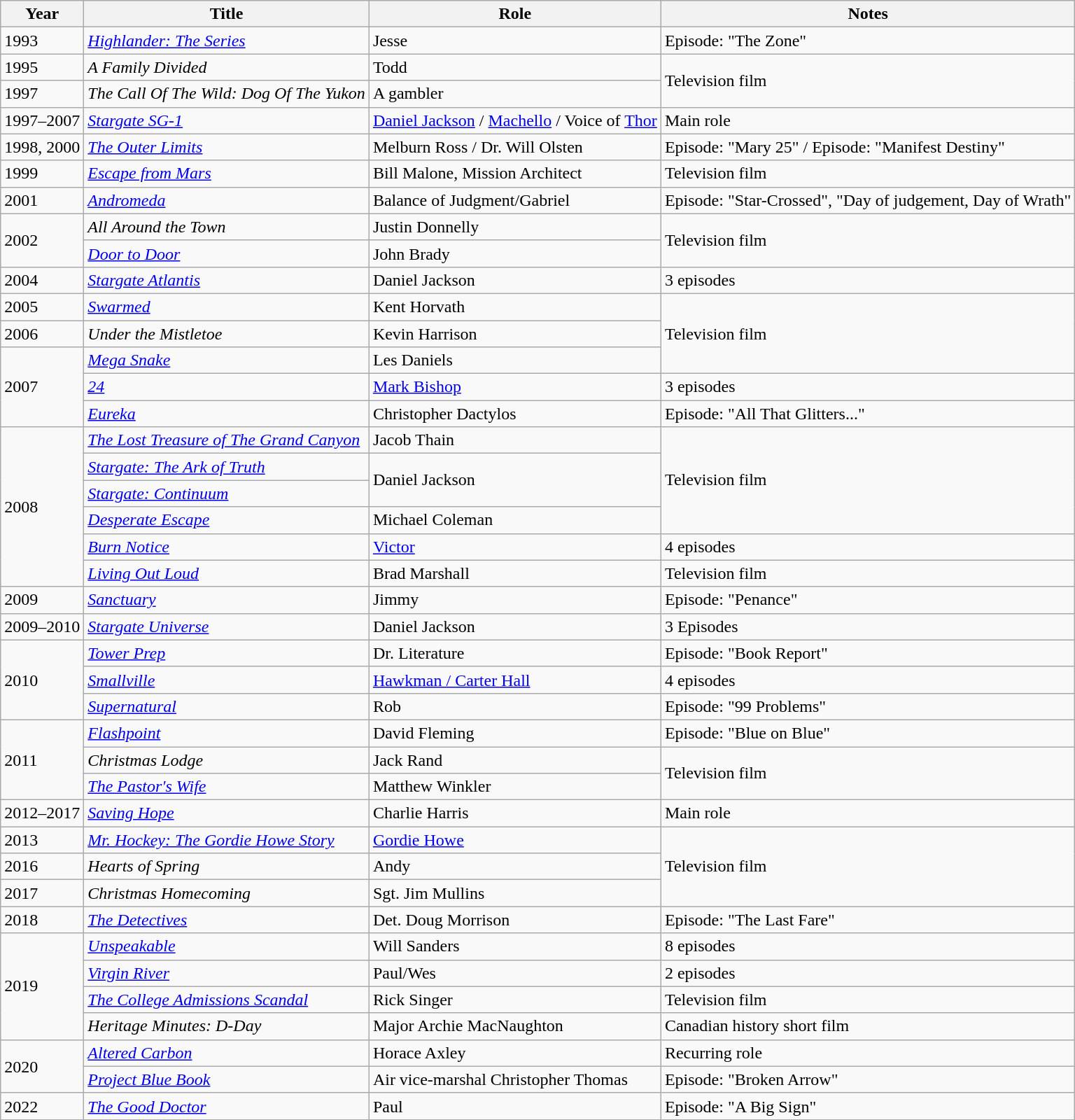<table class="wikitable sortable">
<tr>
<th>Year</th>
<th>Title</th>
<th>Role</th>
<th class="unsortable">Notes</th>
</tr>
<tr>
<td>1993</td>
<td><em><a href='#'>Highlander: The Series</a></em></td>
<td>Jesse</td>
<td>Episode: "The Zone"</td>
</tr>
<tr>
<td>1995</td>
<td data-sort-value="Family Divided, A"><em>A Family Divided</em></td>
<td>Todd</td>
<td rowspan="2">Television film</td>
</tr>
<tr>
<td>1997</td>
<td data-sort-value="Call Of The Wild: Dog Of The Yukon, The"><em>The Call Of The Wild: Dog Of The Yukon</em></td>
<td>A gambler</td>
</tr>
<tr>
<td>1997–2007</td>
<td><em><a href='#'>Stargate SG-1</a></em></td>
<td><a href='#'>Daniel Jackson</a> / <a href='#'>Machello</a> / Voice of <a href='#'>Thor</a></td>
<td>Main role</td>
</tr>
<tr>
<td>1998, 2000</td>
<td data-sort-value="Outer Limits, The"><em><a href='#'>The Outer Limits</a></em></td>
<td>Melburn Ross / Dr. Will Olsten</td>
<td>Episode: "Mary 25" / Episode: "Manifest Destiny"</td>
</tr>
<tr>
<td>1999</td>
<td><em><a href='#'>Escape from Mars</a></em></td>
<td>Bill Malone, Mission Architect</td>
<td>Television film</td>
</tr>
<tr>
<td>2001</td>
<td><em><a href='#'>Andromeda</a></em></td>
<td>Balance of Judgment/Gabriel</td>
<td>Episode: "Star-Crossed", "Day of judgement, Day of Wrath"</td>
</tr>
<tr>
<td rowspan=2>2002</td>
<td><em>All Around the Town</em></td>
<td>Justin Donnelly</td>
<td rowspan="2">Television film</td>
</tr>
<tr>
<td><em><a href='#'>Door to Door</a></em></td>
<td>John Brady</td>
</tr>
<tr>
<td>2004</td>
<td><em><a href='#'>Stargate Atlantis</a></em></td>
<td>Daniel Jackson</td>
<td>3 episodes</td>
</tr>
<tr>
<td>2005</td>
<td><em><a href='#'>Swarmed</a></em></td>
<td>Kent Horvath</td>
<td rowspan="3">Television film</td>
</tr>
<tr>
<td>2006</td>
<td><em>Under the Mistletoe</em></td>
<td>Kevin Harrison</td>
</tr>
<tr>
<td rowspan=3>2007</td>
<td><em><a href='#'>Mega Snake</a></em></td>
<td>Les Daniels</td>
</tr>
<tr>
<td><em><a href='#'>24</a></em></td>
<td><a href='#'>Mark Bishop</a></td>
<td>3 episodes</td>
</tr>
<tr>
<td><em><a href='#'>Eureka</a></em></td>
<td>Christopher Dactylos</td>
<td>Episode: "All That Glitters..."</td>
</tr>
<tr>
<td rowspan=6>2008</td>
<td data-sort-value="Lost Treasure of the Grand Canyon, The"><em><a href='#'>The Lost Treasure of The Grand Canyon</a></em></td>
<td>Jacob Thain</td>
<td rowspan="4">Television film</td>
</tr>
<tr>
<td><em><a href='#'>Stargate: The Ark of Truth</a></em></td>
<td rowspan="2">Daniel Jackson</td>
</tr>
<tr>
<td><em><a href='#'>Stargate: Continuum</a></em></td>
</tr>
<tr>
<td><em><a href='#'>Desperate Escape</a></em></td>
<td>Michael Coleman</td>
</tr>
<tr>
<td><em><a href='#'>Burn Notice</a></em></td>
<td><a href='#'>Victor</a></td>
<td>4 episodes</td>
</tr>
<tr>
<td><em><a href='#'>Living Out Loud</a></em></td>
<td>Brad Marshall</td>
<td>Television film</td>
</tr>
<tr>
<td>2009</td>
<td><em><a href='#'>Sanctuary</a></em></td>
<td>Jimmy</td>
<td>Episode: "Penance"</td>
</tr>
<tr>
<td>2009–2010</td>
<td><em><a href='#'>Stargate Universe</a></em></td>
<td>Daniel Jackson</td>
<td>3 Episodes</td>
</tr>
<tr>
<td rowspan=3>2010</td>
<td><em><a href='#'>Tower Prep</a></em></td>
<td>Dr. Literature</td>
<td>Episode: "Book Report"</td>
</tr>
<tr>
<td><em><a href='#'>Smallville</a></em></td>
<td><a href='#'>Hawkman / Carter Hall</a></td>
<td>4 episodes</td>
</tr>
<tr>
<td><em><a href='#'>Supernatural</a></em></td>
<td>Rob</td>
<td>Episode: "99 Problems"</td>
</tr>
<tr>
<td rowspan=3>2011</td>
<td><em><a href='#'>Flashpoint</a></em></td>
<td>David Fleming</td>
<td>Episode: "Blue on Blue"</td>
</tr>
<tr>
<td><em>Christmas Lodge</em></td>
<td>Jack Rand</td>
<td rowspan="2">Television film</td>
</tr>
<tr>
<td data-sort-value="Pastor's Wife, The"><em><a href='#'>The Pastor's Wife</a></em></td>
<td>Matthew Winkler</td>
</tr>
<tr>
<td>2012–2017</td>
<td><em><a href='#'>Saving Hope</a></em></td>
<td>Charlie Harris</td>
<td>Main role</td>
</tr>
<tr>
<td>2013</td>
<td><em><a href='#'>Mr. Hockey: The Gordie Howe Story</a></em></td>
<td><a href='#'>Gordie Howe</a></td>
<td rowspan="3">Television film</td>
</tr>
<tr>
<td>2016</td>
<td><em>Hearts of Spring</em></td>
<td>Andy</td>
</tr>
<tr>
<td>2017</td>
<td><em>Christmas Homecoming</em></td>
<td>Sgt. Jim Mullins</td>
</tr>
<tr>
<td>2018</td>
<td data-sort-value="Detectives, The"><a href='#'><em>The Detectives</em></a></td>
<td>Det. Doug Morrison</td>
<td>Episode: "The Last Fare"</td>
</tr>
<tr>
<td rowspan="4">2019</td>
<td><em><a href='#'>Unspeakable</a></em></td>
<td>Will Sanders</td>
<td>8 episodes</td>
</tr>
<tr>
<td><em><a href='#'>Virgin River</a></em></td>
<td>Paul/Wes</td>
<td>2 episodes</td>
</tr>
<tr>
<td data-sort-value="College Admissions Scandal, The"><em><a href='#'>The College Admissions Scandal</a></em></td>
<td>Rick Singer</td>
<td>Television film</td>
</tr>
<tr>
<td><em>Heritage Minutes: D-Day</em></td>
<td>Major Archie MacNaughton</td>
<td>Canadian history short film</td>
</tr>
<tr>
<td rowspan=2>2020</td>
<td><em><a href='#'>Altered Carbon</a></em></td>
<td>Horace Axley</td>
<td>Recurring role</td>
</tr>
<tr>
<td><em><a href='#'>Project Blue Book</a></em></td>
<td>Air vice-marshal Christopher Thomas</td>
<td>Episode: "Broken Arrow"</td>
</tr>
<tr>
<td>2022</td>
<td data-sort-value="Good Doctor, The"><em><a href='#'>The Good Doctor</a></em></td>
<td>Paul</td>
<td>Episode: "A Big Sign"</td>
</tr>
</table>
